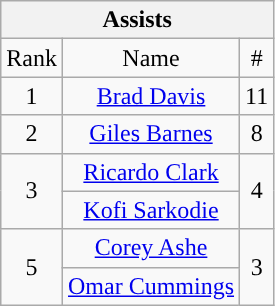<table class="wikitable" style="text-align: center;">
<tr>
<th colspan="3">Assists</th>
</tr>
<tr>
<td>Rank</td>
<td>Name</td>
<td>#</td>
</tr>
<tr>
<td>1</td>
<td><a href='#'>Brad Davis</a></td>
<td>11</td>
</tr>
<tr>
<td>2</td>
<td><a href='#'>Giles Barnes</a></td>
<td>8</td>
</tr>
<tr>
<td rowspan="2">3</td>
<td><a href='#'>Ricardo Clark</a></td>
<td rowspan="2">4</td>
</tr>
<tr>
<td><a href='#'>Kofi Sarkodie</a></td>
</tr>
<tr>
<td rowspan="2">5</td>
<td><a href='#'>Corey Ashe</a></td>
<td rowspan="2">3</td>
</tr>
<tr>
<td><a href='#'>Omar Cummings</a></td>
</tr>
</table>
